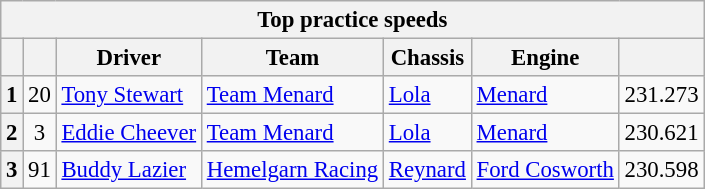<table class="wikitable" style="font-size:95%;">
<tr>
<th colspan=7>Top practice speeds</th>
</tr>
<tr>
<th></th>
<th></th>
<th>Driver</th>
<th>Team</th>
<th>Chassis</th>
<th>Engine</th>
<th></th>
</tr>
<tr>
<th>1</th>
<td style="text-align:center;">20</td>
<td> <a href='#'>Tony Stewart</a> <strong></strong></td>
<td><a href='#'>Team Menard</a></td>
<td><a href='#'>Lola</a></td>
<td><a href='#'>Menard</a></td>
<td>231.273</td>
</tr>
<tr>
<th>2</th>
<td style="text-align:center;">3</td>
<td> <a href='#'>Eddie Cheever</a></td>
<td><a href='#'>Team Menard</a></td>
<td><a href='#'>Lola</a></td>
<td><a href='#'>Menard</a></td>
<td>230.621</td>
</tr>
<tr>
<th>3</th>
<td style="text-align:center;">91</td>
<td> <a href='#'>Buddy Lazier</a></td>
<td><a href='#'>Hemelgarn Racing</a></td>
<td><a href='#'>Reynard</a></td>
<td><a href='#'>Ford Cosworth</a></td>
<td>230.598</td>
</tr>
</table>
